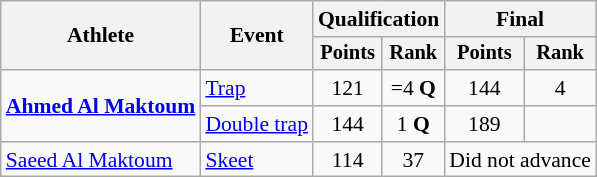<table class="wikitable" style="font-size:90%">
<tr>
<th rowspan="2">Athlete</th>
<th rowspan="2">Event</th>
<th colspan=2>Qualification</th>
<th colspan=2>Final</th>
</tr>
<tr style="font-size:95%">
<th>Points</th>
<th>Rank</th>
<th>Points</th>
<th>Rank</th>
</tr>
<tr align=center>
<td align=left rowspan=2><strong><a href='#'>Ahmed Al Maktoum</a></strong></td>
<td align=left><a href='#'>Trap</a></td>
<td>121</td>
<td>=4 <strong>Q</strong></td>
<td>144</td>
<td>4</td>
</tr>
<tr align=center>
<td align=left><a href='#'>Double trap</a></td>
<td>144 </td>
<td>1 <strong>Q</strong></td>
<td>189 </td>
<td></td>
</tr>
<tr align=center>
<td align=left><a href='#'>Saeed Al Maktoum</a></td>
<td align=left><a href='#'>Skeet</a></td>
<td>114</td>
<td>37</td>
<td colspan=2>Did not advance</td>
</tr>
</table>
